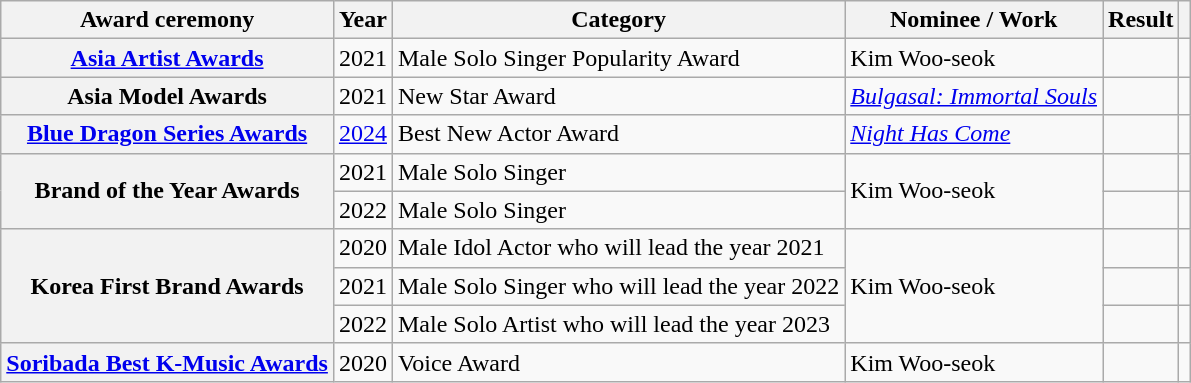<table class="wikitable plainrowheaders sortable">
<tr>
<th scope="col">Award ceremony</th>
<th scope="col">Year</th>
<th scope="col">Category</th>
<th scope="col">Nominee / Work</th>
<th scope="col">Result</th>
<th scope="col" class="unsortable"></th>
</tr>
<tr>
<th scope="row"><a href='#'>Asia Artist Awards</a></th>
<td style="text-align:center">2021</td>
<td>Male Solo Singer Popularity Award</td>
<td>Kim Woo-seok</td>
<td></td>
<td style="text-align:center"></td>
</tr>
<tr>
<th scope="row">Asia Model Awards</th>
<td style="text-align:center">2021</td>
<td>New Star Award</td>
<td><em><a href='#'>Bulgasal: Immortal Souls</a></em></td>
<td></td>
<td style="text-align:center"></td>
</tr>
<tr>
<th scope="row"><a href='#'>Blue Dragon Series Awards</a></th>
<td style="text-align:center"><a href='#'>2024</a></td>
<td>Best New Actor Award</td>
<td><em><a href='#'>Night Has Come</a></em></td>
<td></td>
<td style="text-align:center"></td>
</tr>
<tr>
<th scope="row" rowspan="2">Brand of the Year Awards</th>
<td style="text-align:center">2021</td>
<td>Male Solo Singer</td>
<td rowspan="2">Kim Woo-seok</td>
<td></td>
<td style="text-align:center"></td>
</tr>
<tr>
<td style="text-align:center">2022</td>
<td>Male Solo Singer</td>
<td></td>
<td style="text-align:center"></td>
</tr>
<tr>
<th scope="row" rowspan="3">Korea First Brand Awards</th>
<td style="text-align:center">2020</td>
<td>Male Idol Actor who will lead the year 2021</td>
<td rowspan="3">Kim Woo-seok</td>
<td></td>
<td style="text-align:center"></td>
</tr>
<tr>
<td style="text-align:center">2021</td>
<td>Male Solo Singer who will lead the year 2022</td>
<td></td>
<td style="text-align:center"></td>
</tr>
<tr>
<td style="text-align:center">2022</td>
<td>Male Solo Artist who will lead the year 2023</td>
<td></td>
<td style="text-align:center"></td>
</tr>
<tr>
<th scope="row"><a href='#'>Soribada Best K-Music Awards</a></th>
<td style="text-align:center">2020</td>
<td>Voice Award</td>
<td>Kim Woo-seok</td>
<td></td>
<td style="text-align:center"></td>
</tr>
</table>
